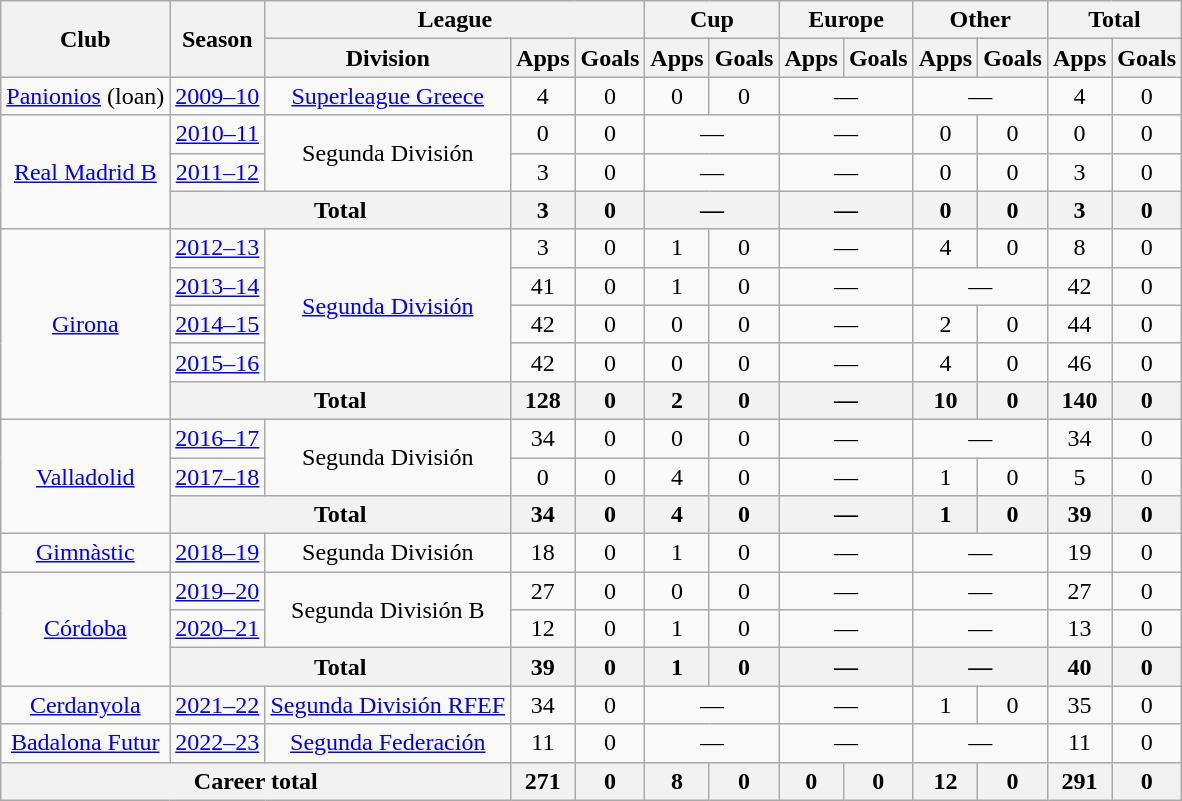<table class="wikitable" Style="text-align: center">
<tr>
<th rowspan="2">Club</th>
<th rowspan="2">Season</th>
<th colspan="3">League</th>
<th colspan="2">Cup</th>
<th colspan="2">Europe</th>
<th colspan="2">Other</th>
<th colspan="2">Total</th>
</tr>
<tr>
<th>Division</th>
<th>Apps</th>
<th>Goals</th>
<th>Apps</th>
<th>Goals</th>
<th>Apps</th>
<th>Goals</th>
<th>Apps</th>
<th>Goals</th>
<th>Apps</th>
<th>Goals</th>
</tr>
<tr>
<td><a href='#'>Panionios</a> (loan)</td>
<td><a href='#'>2009–10</a></td>
<td><a href='#'>Superleague Greece</a></td>
<td>4</td>
<td>0</td>
<td>0</td>
<td>0</td>
<td colspan="2">—</td>
<td colspan="2">—</td>
<td>4</td>
<td>0</td>
</tr>
<tr>
<td rowspan="3"><a href='#'>Real Madrid B</a></td>
<td><a href='#'>2010–11</a></td>
<td rowspan="2">Segunda División</td>
<td>0</td>
<td>0</td>
<td colspan="2">—</td>
<td colspan="2">—</td>
<td>0</td>
<td>0</td>
<td>0</td>
<td>0</td>
</tr>
<tr>
<td><a href='#'>2011–12</a></td>
<td>3</td>
<td>0</td>
<td colspan="2">—</td>
<td colspan="2">—</td>
<td>0</td>
<td>0</td>
<td>3</td>
<td>0</td>
</tr>
<tr>
<th colspan="2">Total</th>
<th>3</th>
<th>0</th>
<th colspan="2">—</th>
<th colspan="2">—</th>
<th>0</th>
<th>0</th>
<th>3</th>
<th>0</th>
</tr>
<tr>
<td rowspan="5"><a href='#'>Girona</a></td>
<td><a href='#'>2012–13</a></td>
<td rowspan="4"><a href='#'>Segunda División</a></td>
<td>3</td>
<td>0</td>
<td>1</td>
<td>0</td>
<td colspan="2">—</td>
<td>4</td>
<td>0</td>
<td>8</td>
<td>0</td>
</tr>
<tr>
<td><a href='#'>2013–14</a></td>
<td>41</td>
<td>0</td>
<td>1</td>
<td>0</td>
<td colspan="2">—</td>
<td colspan="2">—</td>
<td>42</td>
<td>0</td>
</tr>
<tr>
<td><a href='#'>2014–15</a></td>
<td>42</td>
<td>0</td>
<td>0</td>
<td>0</td>
<td colspan="2">—</td>
<td>2</td>
<td>0</td>
<td>44</td>
<td>0</td>
</tr>
<tr>
<td><a href='#'>2015–16</a></td>
<td>42</td>
<td>0</td>
<td>0</td>
<td>0</td>
<td colspan="2">—</td>
<td>4</td>
<td>0</td>
<td>46</td>
<td>0</td>
</tr>
<tr>
<th colspan="2">Total</th>
<th>128</th>
<th>0</th>
<th>2</th>
<th>0</th>
<th colspan="2">—</th>
<th>10</th>
<th>0</th>
<th>140</th>
<th>0</th>
</tr>
<tr>
<td rowspan="3"><a href='#'>Valladolid</a></td>
<td><a href='#'>2016–17</a></td>
<td rowspan="2">Segunda División</td>
<td>34</td>
<td>0</td>
<td>0</td>
<td>0</td>
<td colspan="2">—</td>
<td colspan="2">—</td>
<td>34</td>
<td>0</td>
</tr>
<tr>
<td><a href='#'>2017–18</a></td>
<td>0</td>
<td>0</td>
<td>4</td>
<td>0</td>
<td colspan="2">—</td>
<td>1</td>
<td>0</td>
<td>5</td>
<td>0</td>
</tr>
<tr>
<th colspan="2">Total</th>
<th>34</th>
<th>0</th>
<th>4</th>
<th>0</th>
<th colspan="2">—</th>
<th>1</th>
<th>0</th>
<th>39</th>
<th>0</th>
</tr>
<tr>
<td><a href='#'>Gimnàstic</a></td>
<td><a href='#'>2018–19</a></td>
<td>Segunda División</td>
<td>18</td>
<td>0</td>
<td>1</td>
<td>0</td>
<td colspan="2">—</td>
<td colspan="2">—</td>
<td>19</td>
<td>0</td>
</tr>
<tr>
<td rowspan="3"><a href='#'>Córdoba</a></td>
<td><a href='#'>2019–20</a></td>
<td rowspan="2">Segunda División B</td>
<td>27</td>
<td>0</td>
<td>0</td>
<td>0</td>
<td colspan="2">—</td>
<td colspan="2">—</td>
<td>27</td>
<td>0</td>
</tr>
<tr>
<td><a href='#'>2020–21</a></td>
<td>12</td>
<td>0</td>
<td>1</td>
<td>0</td>
<td colspan="2">—</td>
<td colspan="2">—</td>
<td>13</td>
<td>0</td>
</tr>
<tr>
<th colspan="2">Total</th>
<th>39</th>
<th>0</th>
<th>1</th>
<th>0</th>
<th colspan="2">—</th>
<th colspan="2">—</th>
<th>40</th>
<th>0</th>
</tr>
<tr>
<td><a href='#'>Cerdanyola</a></td>
<td><a href='#'>2021–22</a></td>
<td><a href='#'>Segunda División RFEF</a></td>
<td>34</td>
<td>0</td>
<td colspan="2">—</td>
<td colspan="2">—</td>
<td>1</td>
<td>0</td>
<td>35</td>
<td>0</td>
</tr>
<tr>
<td><a href='#'>Badalona Futur</a></td>
<td><a href='#'>2022–23</a></td>
<td><a href='#'>Segunda Federación</a></td>
<td>11</td>
<td>0</td>
<td colspan="2">—</td>
<td colspan="2">—</td>
<td colspan="2">—</td>
<td>11</td>
<td>0</td>
</tr>
<tr>
<th colspan="3">Career total</th>
<th>271</th>
<th>0</th>
<th>8</th>
<th>0</th>
<th>0</th>
<th>0</th>
<th>12</th>
<th>0</th>
<th>291</th>
<th>0</th>
</tr>
</table>
